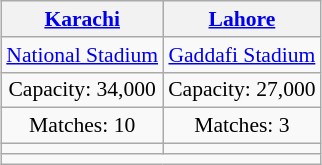<table class="wikitable" style="margin:0.2em auto;text-align:center; font-size:90%">
<tr>
<th><a href='#'>Karachi</a></th>
<th><a href='#'>Lahore</a></th>
</tr>
<tr>
<td><a href='#'>National Stadium</a></td>
<td><a href='#'>Gaddafi Stadium</a></td>
</tr>
<tr>
<td>Capacity: 34,000</td>
<td>Capacity: 27,000</td>
</tr>
<tr>
<td>Matches: 10</td>
<td>Matches: 3</td>
</tr>
<tr>
<td></td>
<td></td>
</tr>
<tr>
<td colspan="2"></td>
</tr>
</table>
